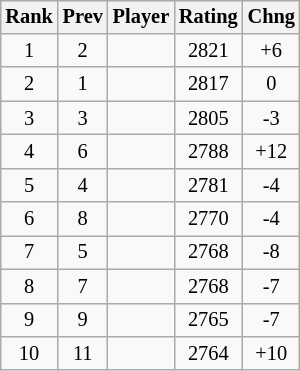<table class="wikitable" style="text-align:center; font-size:85%; margin-left: 1em; float: right;">
<tr>
<th>Rank</th>
<th>Prev</th>
<th>Player</th>
<th>Rating</th>
<th>Chng</th>
</tr>
<tr>
<td>1</td>
<td>2</td>
<td align=left></td>
<td>2821</td>
<td>+6</td>
</tr>
<tr>
<td>2</td>
<td>1</td>
<td align=left></td>
<td>2817</td>
<td>0</td>
</tr>
<tr>
<td>3</td>
<td>3</td>
<td align=left></td>
<td>2805</td>
<td>-3</td>
</tr>
<tr>
<td>4</td>
<td>6</td>
<td align=left></td>
<td>2788</td>
<td>+12</td>
</tr>
<tr>
<td>5</td>
<td>4</td>
<td align=left></td>
<td>2781</td>
<td>-4</td>
</tr>
<tr>
<td>6</td>
<td>8</td>
<td align=left></td>
<td>2770</td>
<td>-4</td>
</tr>
<tr>
<td>7</td>
<td>5</td>
<td align=left></td>
<td>2768</td>
<td>-8</td>
</tr>
<tr>
<td>8</td>
<td>7</td>
<td align=left></td>
<td>2768</td>
<td>-7</td>
</tr>
<tr>
<td>9</td>
<td>9</td>
<td align=left></td>
<td>2765</td>
<td>-7</td>
</tr>
<tr>
<td>10</td>
<td>11</td>
<td align=left></td>
<td>2764</td>
<td>+10</td>
</tr>
</table>
